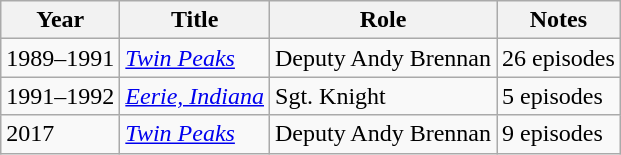<table class="wikitable sortable">
<tr>
<th>Year</th>
<th>Title</th>
<th>Role</th>
<th>Notes</th>
</tr>
<tr>
<td>1989–1991</td>
<td><em><a href='#'>Twin Peaks</a></em></td>
<td>Deputy Andy Brennan</td>
<td>26 episodes</td>
</tr>
<tr>
<td>1991–1992</td>
<td><em><a href='#'>Eerie, Indiana</a></em></td>
<td>Sgt. Knight</td>
<td>5 episodes</td>
</tr>
<tr>
<td>2017</td>
<td><em><a href='#'>Twin Peaks</a></em></td>
<td>Deputy Andy Brennan</td>
<td>9 episodes</td>
</tr>
</table>
